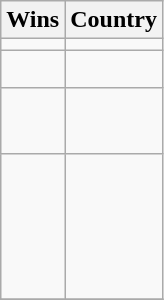<table class="wikitable">
<tr>
<th>Wins</th>
<th>Country</th>
</tr>
<tr>
<td></td>
<td></td>
</tr>
<tr>
<td></td>
<td> <br> </td>
</tr>
<tr>
<td></td>
<td>  <br>   <br> </td>
</tr>
<tr>
<td></td>
<td> <br>  <br>  <br>  <br>  <br> </td>
</tr>
<tr>
</tr>
</table>
